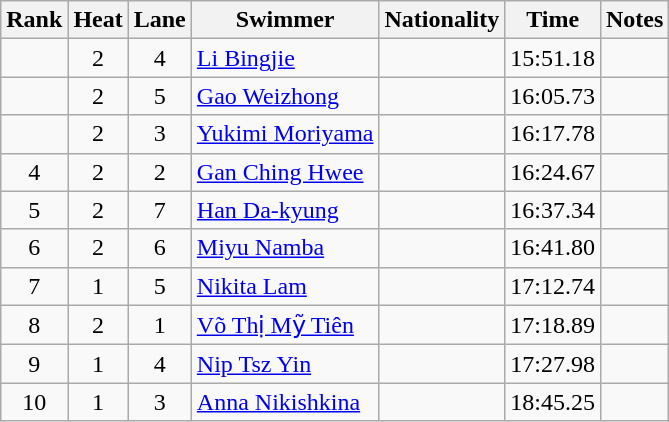<table class="wikitable sortable" style="text-align:center">
<tr>
<th>Rank</th>
<th>Heat</th>
<th>Lane</th>
<th>Swimmer</th>
<th>Nationality</th>
<th>Time</th>
<th>Notes</th>
</tr>
<tr>
<td></td>
<td>2</td>
<td>4</td>
<td align=left><a href='#'>Li Bingjie</a></td>
<td align=left></td>
<td>15:51.18</td>
<td></td>
</tr>
<tr>
<td></td>
<td>2</td>
<td>5</td>
<td align=left><a href='#'>Gao Weizhong</a></td>
<td align=left></td>
<td>16:05.73</td>
<td></td>
</tr>
<tr>
<td></td>
<td>2</td>
<td>3</td>
<td align=left><a href='#'>Yukimi Moriyama</a></td>
<td align=left></td>
<td>16:17.78</td>
<td></td>
</tr>
<tr>
<td>4</td>
<td>2</td>
<td>2</td>
<td align=left><a href='#'>Gan Ching Hwee</a></td>
<td align=left></td>
<td>16:24.67</td>
<td></td>
</tr>
<tr>
<td>5</td>
<td>2</td>
<td>7</td>
<td align=left><a href='#'>Han Da-kyung</a></td>
<td align=left></td>
<td>16:37.34</td>
<td></td>
</tr>
<tr>
<td>6</td>
<td>2</td>
<td>6</td>
<td align=left><a href='#'>Miyu Namba</a></td>
<td align=left></td>
<td>16:41.80</td>
<td></td>
</tr>
<tr>
<td>7</td>
<td>1</td>
<td>5</td>
<td align=left><a href='#'>Nikita Lam</a></td>
<td align=left></td>
<td>17:12.74</td>
<td></td>
</tr>
<tr>
<td>8</td>
<td>2</td>
<td>1</td>
<td align=left><a href='#'>Võ Thị Mỹ Tiên</a></td>
<td align=left></td>
<td>17:18.89</td>
<td></td>
</tr>
<tr>
<td>9</td>
<td>1</td>
<td>4</td>
<td align=left><a href='#'>Nip Tsz Yin </a></td>
<td align=left></td>
<td>17:27.98</td>
<td></td>
</tr>
<tr>
<td>10</td>
<td>1</td>
<td>3</td>
<td align=left><a href='#'>Anna Nikishkina</a></td>
<td align=left></td>
<td>18:45.25</td>
<td></td>
</tr>
</table>
